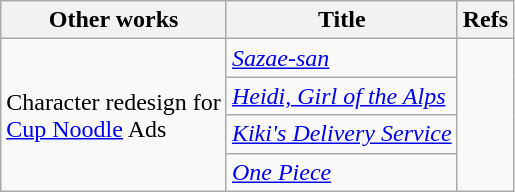<table class="wikitable">
<tr>
<th>Other works</th>
<th>Title</th>
<th>Refs</th>
</tr>
<tr>
<td rowspan="4">Character redesign for<br><a href='#'>Cup Noodle</a> Ads</td>
<td><em><a href='#'>Sazae-san</a></em></td>
<td rowspan="4"></td>
</tr>
<tr>
<td><em><a href='#'>Heidi, Girl of the Alps</a></em></td>
</tr>
<tr>
<td><em><a href='#'>Kiki's Delivery Service</a></em></td>
</tr>
<tr>
<td><em><a href='#'>One Piece</a></em></td>
</tr>
</table>
